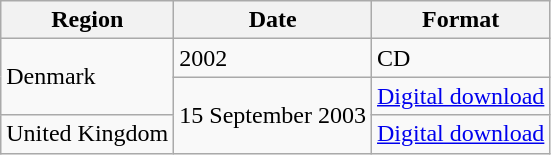<table class=wikitable>
<tr>
<th>Region</th>
<th>Date</th>
<th>Format</th>
</tr>
<tr>
<td rowspan="2">Denmark</td>
<td>2002</td>
<td>CD</td>
</tr>
<tr>
<td rowspan="2">15 September 2003</td>
<td><a href='#'>Digital download</a></td>
</tr>
<tr>
<td>United Kingdom</td>
<td><a href='#'>Digital download</a></td>
</tr>
</table>
